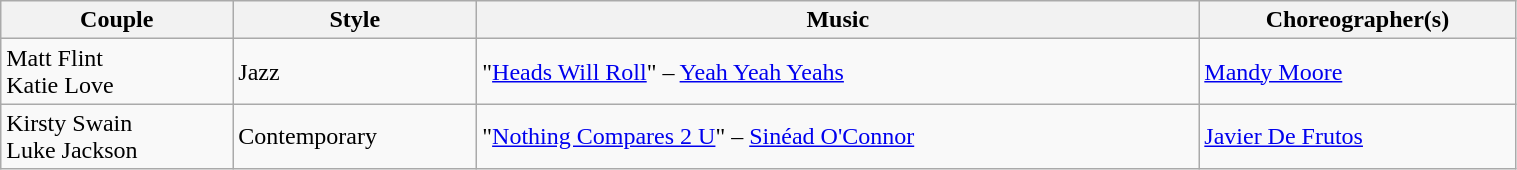<table class="wikitable" style="width:80%;">
<tr>
<th>Couple</th>
<th>Style</th>
<th>Music</th>
<th>Choreographer(s)</th>
</tr>
<tr>
<td>Matt Flint<br>Katie Love</td>
<td>Jazz</td>
<td>"<a href='#'>Heads Will Roll</a>" – <a href='#'>Yeah Yeah Yeahs</a></td>
<td><a href='#'>Mandy Moore</a></td>
</tr>
<tr>
<td>Kirsty Swain<br>Luke Jackson</td>
<td>Contemporary</td>
<td>"<a href='#'>Nothing Compares 2 U</a>" – <a href='#'>Sinéad O'Connor</a></td>
<td><a href='#'>Javier De Frutos</a></td>
</tr>
</table>
